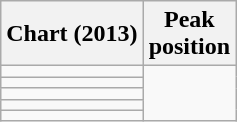<table class="wikitable sortable plainrowheaders">
<tr>
<th scope="col">Chart (2013)</th>
<th scope="col">Peak<br>position</th>
</tr>
<tr>
<td></td>
</tr>
<tr>
<td></td>
</tr>
<tr>
<td></td>
</tr>
<tr>
<td></td>
</tr>
<tr>
<td></td>
</tr>
</table>
